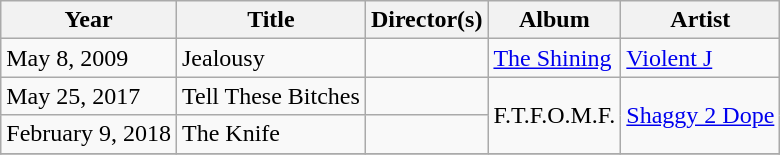<table class="wikitable" border="1">
<tr>
<th>Year</th>
<th>Title</th>
<th>Director(s)</th>
<th>Album</th>
<th>Artist</th>
</tr>
<tr>
<td>May 8, 2009</td>
<td>Jealousy</td>
<td></td>
<td><a href='#'>The Shining</a></td>
<td><a href='#'>Violent J</a></td>
</tr>
<tr>
<td>May 25, 2017</td>
<td>Tell These Bitches</td>
<td></td>
<td rowspan="2">F.T.F.O.M.F.</td>
<td rowspan="2"><a href='#'>Shaggy 2 Dope</a></td>
</tr>
<tr>
<td>February 9, 2018</td>
<td>The Knife</td>
<td></td>
</tr>
<tr>
</tr>
</table>
